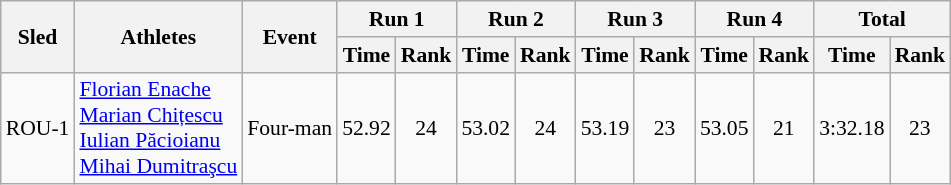<table class="wikitable"  border="1" style="font-size:90%">
<tr>
<th rowspan="2">Sled</th>
<th rowspan="2">Athletes</th>
<th rowspan="2">Event</th>
<th colspan="2">Run 1</th>
<th colspan="2">Run 2</th>
<th colspan="2">Run 3</th>
<th colspan="2">Run 4</th>
<th colspan="2">Total</th>
</tr>
<tr>
<th>Time</th>
<th>Rank</th>
<th>Time</th>
<th>Rank</th>
<th>Time</th>
<th>Rank</th>
<th>Time</th>
<th>Rank</th>
<th>Time</th>
<th>Rank</th>
</tr>
<tr>
<td align="center">ROU-1</td>
<td><a href='#'>Florian Enache</a><br><a href='#'>Marian Chițescu</a><br><a href='#'>Iulian Păcioianu</a><br><a href='#'>Mihai Dumitraşcu</a></td>
<td>Four-man</td>
<td align="center">52.92</td>
<td align="center">24</td>
<td align="center">53.02</td>
<td align="center">24</td>
<td align="center">53.19</td>
<td align="center">23</td>
<td align="center">53.05</td>
<td align="center">21</td>
<td align="center">3:32.18</td>
<td align="center">23</td>
</tr>
</table>
